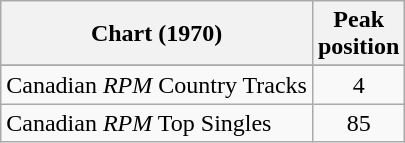<table class="wikitable sortable">
<tr>
<th align="left">Chart (1970)</th>
<th align="center">Peak<br>position</th>
</tr>
<tr>
</tr>
<tr>
</tr>
<tr>
<td align="left">Canadian <em>RPM</em> Country Tracks</td>
<td align="center">4</td>
</tr>
<tr>
<td align="left">Canadian <em>RPM</em> Top Singles</td>
<td align="center">85</td>
</tr>
</table>
